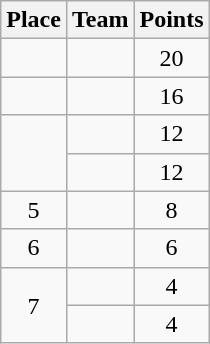<table class="wikitable" style="text-align:center; padding-bottom:0;">
<tr>
<th>Place</th>
<th style="text-align:left;">Team</th>
<th>Points</th>
</tr>
<tr>
<td></td>
<td align=left></td>
<td>20</td>
</tr>
<tr>
<td></td>
<td align=left></td>
<td>16</td>
</tr>
<tr>
<td rowspan=2></td>
<td align=left></td>
<td>12</td>
</tr>
<tr>
<td align=left></td>
<td>12</td>
</tr>
<tr>
<td>5</td>
<td align=left></td>
<td>8</td>
</tr>
<tr>
<td>6</td>
<td align=left></td>
<td>6</td>
</tr>
<tr>
<td rowspan=2>7</td>
<td align=left></td>
<td>4</td>
</tr>
<tr>
<td align=left></td>
<td>4</td>
</tr>
</table>
